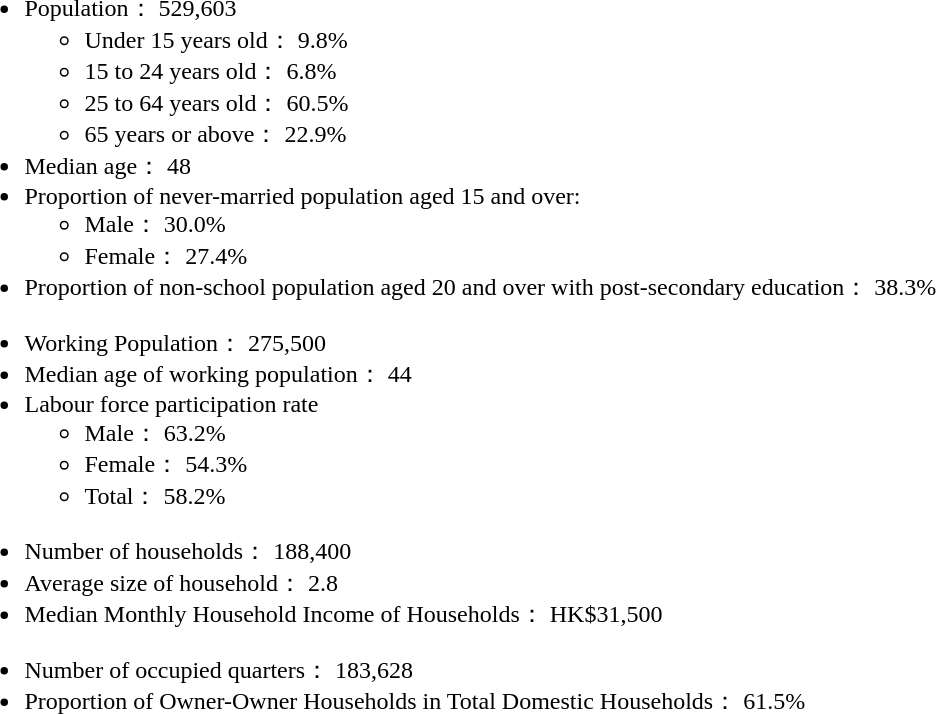<table style=width:100%;>
<tr>
<td style="width:50%; vertical-align:top;"><br><ul><li>Population： 529,603<ul><li>Under 15 years old： 9.8%</li><li>15 to 24 years old： 6.8%</li><li>25 to 64 years old： 60.5%</li><li>65 years or above： 22.9%</li></ul></li><li>Median age： 48</li><li>Proportion of never-married population aged 15 and over:<ul><li>Male： 30.0%</li><li>Female： 27.4%</li></ul></li><li>Proportion of non-school population aged 20 and over with post-secondary education： 38.3%</li></ul><ul><li>Working Population： 275,500</li><li>Median age of working population： 44</li><li>Labour force participation rate<ul><li>Male： 63.2%</li><li>Female： 54.3%</li><li>Total： 58.2%</li></ul></li></ul><ul><li>Number of households： 188,400</li><li>Average size of household： 2.8</li><li>Median Monthly Household Income of Households： HK$31,500</li></ul><ul><li>Number of occupied quarters： 183,628</li><li>Proportion of Owner-Owner Households in Total Domestic Households： 61.5%</li></ul></td>
</tr>
</table>
